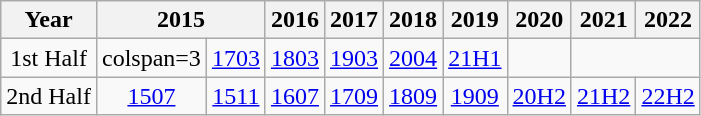<table class=wikitable style=text-align:center>
<tr>
<th>Year</th>
<th colspan=2>2015</th>
<th>2016</th>
<th>2017</th>
<th>2018</th>
<th>2019</th>
<th>2020</th>
<th>2021</th>
<th>2022</th>
</tr>
<tr>
<td>1st Half</td>
<td>colspan=3</td>
<td><a href='#'>1703</a></td>
<td><a href='#'>1803</a></td>
<td><a href='#'>1903</a></td>
<td><a href='#'>2004</a></td>
<td><a href='#'>21H1</a></td>
<td></td>
</tr>
<tr>
<td>2nd Half</td>
<td><a href='#'>1507</a></td>
<td><a href='#'>1511</a></td>
<td><a href='#'>1607</a></td>
<td><a href='#'>1709</a></td>
<td><a href='#'>1809</a></td>
<td><a href='#'>1909</a></td>
<td><a href='#'>20H2</a></td>
<td><a href='#'>21H2</a></td>
<td><a href='#'>22H2</a></td>
</tr>
</table>
